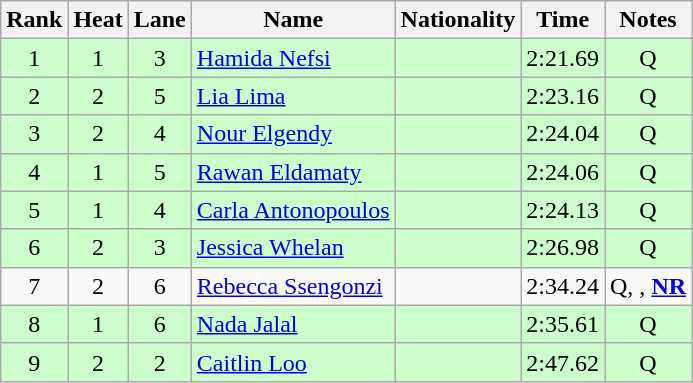<table class="wikitable sortable" style="text-align:center">
<tr>
<th>Rank</th>
<th>Heat</th>
<th>Lane</th>
<th>Name</th>
<th>Nationality</th>
<th>Time</th>
<th>Notes</th>
</tr>
<tr bgcolor=ccffcc>
<td>1</td>
<td>1</td>
<td>3</td>
<td align=left><a href='#'>Hamida Nefsi</a></td>
<td align=left></td>
<td>2:21.69</td>
<td>Q</td>
</tr>
<tr bgcolor=ccffcc>
<td>2</td>
<td>2</td>
<td>5</td>
<td align=left><a href='#'>Lia Lima</a></td>
<td align=left></td>
<td>2:23.16</td>
<td>Q</td>
</tr>
<tr bgcolor=ccffcc>
<td>3</td>
<td>2</td>
<td>4</td>
<td align=left><a href='#'>Nour Elgendy</a></td>
<td align=left></td>
<td>2:24.04</td>
<td>Q</td>
</tr>
<tr bgcolor=ccffcc>
<td>4</td>
<td>1</td>
<td>5</td>
<td align=left><a href='#'>Rawan Eldamaty</a></td>
<td align=left></td>
<td>2:24.06</td>
<td>Q</td>
</tr>
<tr bgcolor=ccffcc>
<td>5</td>
<td>1</td>
<td>4</td>
<td align=left><a href='#'>Carla Antonopoulos</a></td>
<td align=left></td>
<td>2:24.13</td>
<td>Q</td>
</tr>
<tr bgcolor=ccffcc>
<td>6</td>
<td>2</td>
<td>3</td>
<td align=left><a href='#'>Jessica Whelan</a></td>
<td align=left></td>
<td>2:26.98</td>
<td>Q</td>
</tr>
<tr>
<td>7</td>
<td>2</td>
<td>6</td>
<td align=left><a href='#'>Rebecca Ssengonzi</a></td>
<td align=left></td>
<td>2:34.24</td>
<td>Q, , <strong><a href='#'>NR</a></strong></td>
</tr>
<tr bgcolor=ccffcc>
<td>8</td>
<td>1</td>
<td>6</td>
<td align=left><a href='#'>Nada Jalal</a></td>
<td align=left></td>
<td>2:35.61</td>
<td>Q</td>
</tr>
<tr bgcolor=ccffcc>
<td>9</td>
<td>2</td>
<td>2</td>
<td align=left><a href='#'>Caitlin Loo</a></td>
<td align=left></td>
<td>2:47.62</td>
<td>Q</td>
</tr>
</table>
